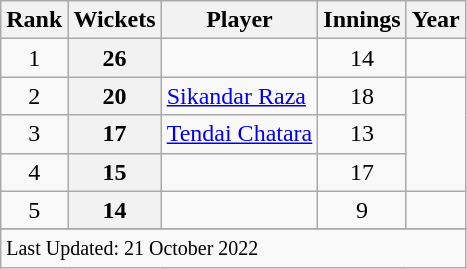<table class="wikitable plainrowheaders sortable">
<tr>
<th scope=col>Rank</th>
<th scope=col>Wickets</th>
<th scope=col>Player</th>
<th scope=col>Innings</th>
<th scope=col>Year</th>
</tr>
<tr>
<td align=center>1</td>
<th scope=row style=text-align:center;>26</th>
<td></td>
<td align=center>14</td>
<td></td>
</tr>
<tr>
<td align=center>2</td>
<th scope=row style=text-align:center;>20</th>
<td><a href='#'>Sikandar Raza</a></td>
<td align=center>18</td>
<td rowspan=3></td>
</tr>
<tr>
<td align=center>3</td>
<th scope=row style=text-align:center;>17</th>
<td><a href='#'>Tendai Chatara</a></td>
<td align=center>13</td>
</tr>
<tr>
<td align=center>4</td>
<th scope=row style=text-align:center;>15</th>
<td></td>
<td align=center>17</td>
</tr>
<tr>
<td align=center>5</td>
<th scope=row style=text-align:center;>14</th>
<td></td>
<td align=center>9</td>
<td></td>
</tr>
<tr>
</tr>
<tr class=sortbottom>
<td colspan=5><small>Last Updated: 21 October 2022</small></td>
</tr>
</table>
